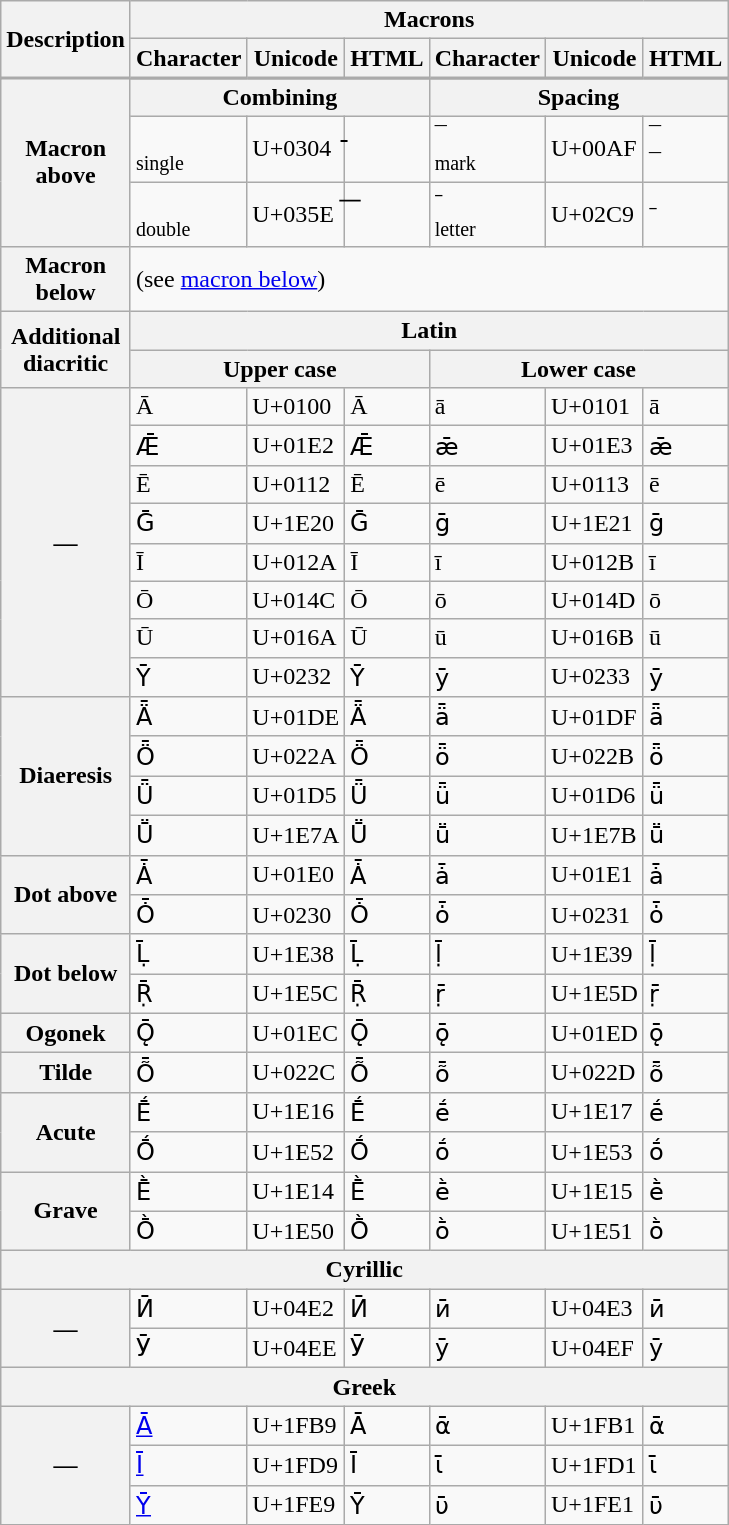<table class="wikitable">
<tr>
<th rowspan="2">Description</th>
<th colspan="6">Macrons</th>
</tr>
<tr>
<th>Character</th>
<th>Unicode</th>
<th>HTML</th>
<th>Character</th>
<th>Unicode</th>
<th>HTML</th>
</tr>
<tr>
<td colspan="7" style="padding: 0"></td>
</tr>
<tr>
<th rowspan="4">Macron<br>above</th>
</tr>
<tr>
<th colspan="3">Combining</th>
<th colspan="3">Spacing</th>
</tr>
<tr>
<td><br><small>single</small></td>
<td>U+0304</td>
<td>&#772;</td>
<td>¯<br><small>mark</small></td>
<td>U+00AF</td>
<td>&macr;<br>&#175; </td>
</tr>
<tr>
<td><span></span><br><small>double</small></td>
<td>U+035E</td>
<td>&#862;</td>
<td>ˉ<br><small>letter</small></td>
<td>U+02C9</td>
<td>&#713;</td>
</tr>
<tr>
<th>Macron<br>below</th>
<td colspan=6>(see <a href='#'>macron below</a>)</td>
</tr>
<tr>
<th rowspan="2">Additional<br>diacritic</th>
<th colspan="6">Latin</th>
</tr>
<tr>
<th colspan="3">Upper case</th>
<th colspan="3">Lower case</th>
</tr>
<tr>
<th rowspan="8">—</th>
<td>Ā</td>
<td>U+0100</td>
<td>&#256;</td>
<td>ā</td>
<td>U+0101</td>
<td>&#257;</td>
</tr>
<tr>
<td>Ǣ</td>
<td>U+01E2</td>
<td>&#482;</td>
<td>ǣ</td>
<td>U+01E3</td>
<td>&#483;</td>
</tr>
<tr>
<td>Ē</td>
<td>U+0112</td>
<td>&#274;</td>
<td>ē</td>
<td>U+0113</td>
<td>&#275;</td>
</tr>
<tr>
<td>Ḡ</td>
<td>U+1E20</td>
<td>&#7712;</td>
<td>ḡ</td>
<td>U+1E21</td>
<td>&#7713;</td>
</tr>
<tr>
<td>Ī</td>
<td>U+012A</td>
<td>&#298;</td>
<td>ī</td>
<td>U+012B</td>
<td>&#299;</td>
</tr>
<tr>
<td>Ō</td>
<td>U+014C</td>
<td>&#332;</td>
<td>ō</td>
<td>U+014D</td>
<td>&#333;</td>
</tr>
<tr>
<td>Ū</td>
<td>U+016A</td>
<td>&#362;</td>
<td>ū</td>
<td>U+016B</td>
<td>&#363;</td>
</tr>
<tr>
<td>Ȳ</td>
<td>U+0232</td>
<td>&#562;</td>
<td>ȳ</td>
<td>U+0233</td>
<td>&#563;</td>
</tr>
<tr>
<th rowspan="4">Diaeresis</th>
<td>Ǟ</td>
<td>U+01DE</td>
<td>&#478;</td>
<td>ǟ</td>
<td>U+01DF</td>
<td>&#479;</td>
</tr>
<tr>
<td>Ȫ</td>
<td>U+022A</td>
<td>&#554;</td>
<td>ȫ</td>
<td>U+022B</td>
<td>&#555;</td>
</tr>
<tr>
<td>Ǖ</td>
<td>U+01D5</td>
<td>&#469;</td>
<td>ǖ</td>
<td>U+01D6</td>
<td>&#470;</td>
</tr>
<tr>
<td>Ṻ</td>
<td>U+1E7A</td>
<td>&#7802;</td>
<td>ṻ</td>
<td>U+1E7B</td>
<td>&#7803;</td>
</tr>
<tr>
<th rowspan="2">Dot above</th>
<td>Ǡ</td>
<td>U+01E0</td>
<td>&#480;</td>
<td>ǡ</td>
<td>U+01E1</td>
<td>&#481;</td>
</tr>
<tr>
<td>Ȱ</td>
<td>U+0230</td>
<td>&#560;</td>
<td>ȱ</td>
<td>U+0231</td>
<td>&#561;</td>
</tr>
<tr>
<th rowspan="2">Dot below</th>
<td>Ḹ</td>
<td>U+1E38</td>
<td>&#7736;</td>
<td>ḹ</td>
<td>U+1E39</td>
<td>&#7737;</td>
</tr>
<tr>
<td>Ṝ</td>
<td>U+1E5C</td>
<td>&#7772;</td>
<td>ṝ</td>
<td>U+1E5D</td>
<td>&#7773;</td>
</tr>
<tr>
<th>Ogonek</th>
<td>Ǭ</td>
<td>U+01EC</td>
<td>&#492;</td>
<td>ǭ</td>
<td>U+01ED</td>
<td>&#493;</td>
</tr>
<tr>
<th>Tilde</th>
<td>Ȭ</td>
<td>U+022C</td>
<td>&#556;</td>
<td>ȭ</td>
<td>U+022D</td>
<td>&#557;</td>
</tr>
<tr>
<th rowspan="2">Acute</th>
<td>Ḗ</td>
<td>U+1E16</td>
<td>&#7702;</td>
<td>ḗ</td>
<td>U+1E17</td>
<td>&#7703;</td>
</tr>
<tr>
<td>Ṓ</td>
<td>U+1E52</td>
<td>&#7762;</td>
<td>ṓ</td>
<td>U+1E53</td>
<td>&#7763;</td>
</tr>
<tr>
<th rowspan="2">Grave</th>
<td>Ḕ</td>
<td>U+1E14</td>
<td>&#7700;</td>
<td>ḕ</td>
<td>U+1E15</td>
<td>&#7701;</td>
</tr>
<tr>
<td>Ṑ</td>
<td>U+1E50</td>
<td>&#7760;</td>
<td>ṑ</td>
<td>U+1E51</td>
<td>&#7761;</td>
</tr>
<tr>
<th colspan="7">Cyrillic</th>
</tr>
<tr>
<th rowspan="2">—</th>
<td>Ӣ</td>
<td>U+04E2</td>
<td>&#1250;</td>
<td>ӣ</td>
<td>U+04E3</td>
<td>&#1251;</td>
</tr>
<tr>
<td>Ӯ</td>
<td>U+04EE</td>
<td>&#1262;</td>
<td>ӯ</td>
<td>U+04EF</td>
<td>&#1263;</td>
</tr>
<tr>
<th colspan="7">Greek</th>
</tr>
<tr>
<th rowspan="3">—</th>
<td class="nounderlines" ><a href='#'>Ᾱ</a></td>
<td>U+1FB9</td>
<td>&#8121;</td>
<td>ᾱ</td>
<td>U+1FB1</td>
<td>&#8113;</td>
</tr>
<tr>
<td class="nounderlines" ><a href='#'>Ῑ</a></td>
<td>U+1FD9</td>
<td>&#8153;</td>
<td>ῑ</td>
<td>U+1FD1</td>
<td>&#8145;</td>
</tr>
<tr>
<td class="nounderlines" ><a href='#'>Ῡ</a></td>
<td>U+1FE9</td>
<td>&#8169;</td>
<td>ῡ</td>
<td>U+1FE1</td>
<td>&#8161;</td>
</tr>
</table>
